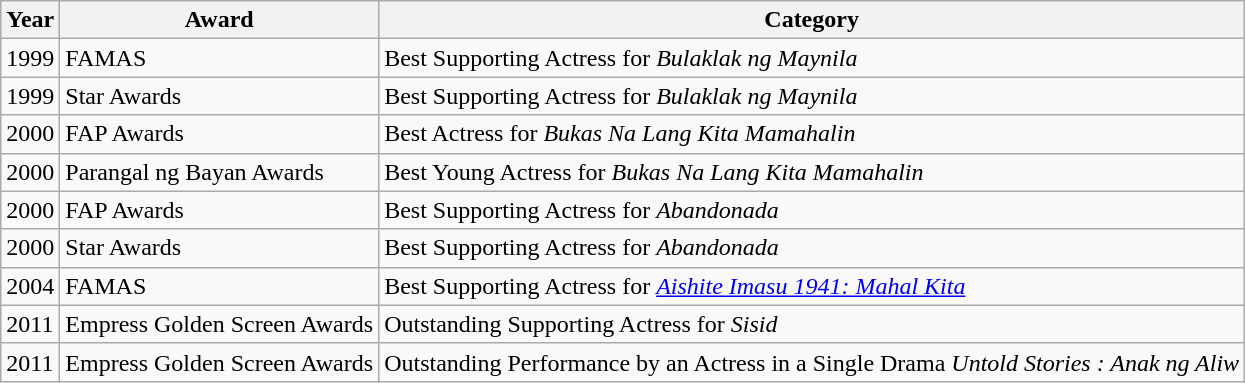<table class="wikitable">
<tr>
<th>Year</th>
<th>Award</th>
<th>Category</th>
</tr>
<tr>
<td>1999</td>
<td>FAMAS</td>
<td>Best Supporting Actress for <em>Bulaklak ng Maynila</em></td>
</tr>
<tr>
<td>1999</td>
<td>Star Awards</td>
<td>Best Supporting Actress for <em>Bulaklak ng Maynila</em></td>
</tr>
<tr>
<td>2000</td>
<td>FAP Awards</td>
<td>Best Actress for <em>Bukas Na Lang Kita Mamahalin</em></td>
</tr>
<tr>
<td>2000</td>
<td>Parangal ng Bayan Awards</td>
<td>Best Young Actress for <em>Bukas Na Lang Kita Mamahalin</em></td>
</tr>
<tr>
<td>2000</td>
<td>FAP Awards</td>
<td>Best Supporting Actress for <em>Abandonada</em></td>
</tr>
<tr>
<td>2000</td>
<td>Star Awards</td>
<td>Best Supporting Actress for <em>Abandonada</em></td>
</tr>
<tr>
<td>2004</td>
<td>FAMAS</td>
<td>Best Supporting Actress for <em><a href='#'>Aishite Imasu 1941: Mahal Kita</a></em></td>
</tr>
<tr>
<td>2011</td>
<td>Empress Golden Screen Awards</td>
<td>Outstanding Supporting Actress for <em>Sisid</em></td>
</tr>
<tr>
<td>2011</td>
<td>Empress Golden Screen Awards</td>
<td>Outstanding Performance by an Actress in a Single Drama <em>Untold Stories : Anak ng Aliw</em></td>
</tr>
</table>
